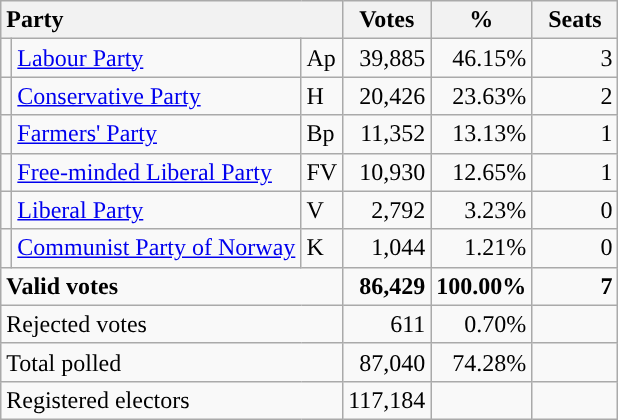<table class="wikitable" border="1" style="text-align:right;">
<tr>
<th style="text-align:left;" colspan=3>Party</th>
<th align=center width="50">Votes</th>
<th align=center width="50">%</th>
<th align=center width="50">Seats</th>
</tr>
<tr>
<td style="color:inherit;background:"></td>
<td align=left><a href='#'>Labour Party</a></td>
<td align=left>Ap</td>
<td>39,885</td>
<td>46.15%</td>
<td>3</td>
</tr>
<tr>
<td style="color:inherit;background:"></td>
<td align=left><a href='#'>Conservative Party</a></td>
<td align=left>H</td>
<td>20,426</td>
<td>23.63%</td>
<td>2</td>
</tr>
<tr>
<td style="color:inherit;background:"></td>
<td align=left><a href='#'>Farmers' Party</a></td>
<td align=left>Bp</td>
<td>11,352</td>
<td>13.13%</td>
<td>1</td>
</tr>
<tr>
<td style="color:inherit;background:"></td>
<td align=left><a href='#'>Free-minded Liberal Party</a></td>
<td align=left>FV</td>
<td>10,930</td>
<td>12.65%</td>
<td>1</td>
</tr>
<tr>
<td style="color:inherit;background:"></td>
<td align=left><a href='#'>Liberal Party</a></td>
<td align=left>V</td>
<td>2,792</td>
<td>3.23%</td>
<td>0</td>
</tr>
<tr>
<td style="color:inherit;background:"></td>
<td align=left><a href='#'>Communist Party of Norway</a></td>
<td align=left>K</td>
<td>1,044</td>
<td>1.21%</td>
<td>0</td>
</tr>
<tr style="font-weight:bold">
<td align=left colspan=3>Valid votes</td>
<td>86,429</td>
<td>100.00%</td>
<td>7</td>
</tr>
<tr>
<td align=left colspan=3>Rejected votes</td>
<td>611</td>
<td>0.70%</td>
<td></td>
</tr>
<tr>
<td align=left colspan=3>Total polled</td>
<td>87,040</td>
<td>74.28%</td>
<td></td>
</tr>
<tr>
<td align=left colspan=3>Registered electors</td>
<td>117,184</td>
<td></td>
<td></td>
</tr>
</table>
